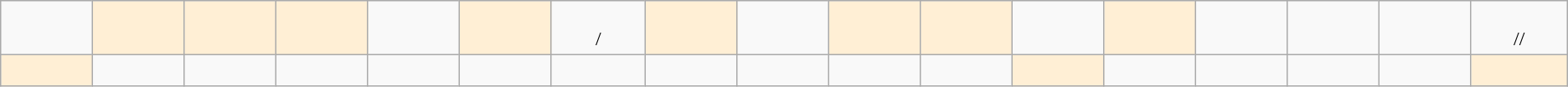<table class="wikitable Unicode" dir="rtl">
<tr>
<td style="width:7em; text-align:center; padding: 3px;"><span></span><br>//</td>
<td style="width:7em; text-align:center; padding: 3px;"><span></span><br></td>
<td style="width:7em; text-align:center; padding: 3px;"><span></span><br></td>
<td style="width:7em; text-align:center; padding: 3px;"><span></span><br></td>
<td style="width:7em; text-align:center; padding: 3px;" bgcolor="#FFEFD5"><span></span><br></td>
<td style="width:7em; text-align:center; padding: 3px;"><span></span><br></td>
<td style="width:7em; text-align:center; padding: 3px;" bgcolor="#FFEFD5"><span></span><br></td>
<td style="width:7em; text-align:center; padding: 3px;" bgcolor="#FFEFD5"><span></span><br></td>
<td style="width:7em; text-align:center; padding: 3px;"><span></span><br></td>
<td style="width:7em; text-align:center; padding: 3px;" bgcolor="#FFEFD5"><span></span><br></td>
<td style="width:7em; text-align:center; padding: 3px;"><span></span><br>/</td>
<td style="width:7em; text-align:center; padding: 3px;" bgcolor="#FFEFD5"><span></span><br></td>
<td style="width:7em; text-align:center; padding: 3px;"><span></span><br></td>
<td style="width:7em; text-align:center; padding: 3px;" bgcolor="#FFEFD5"><span></span><br></td>
<td style="width:7em; text-align:center; padding: 3px;" bgcolor="#FFEFD5"><span></span><br></td>
<td style="width:7em; text-align:center; padding: 3px;" bgcolor="#FFEFD5"><span></span><br></td>
<td style="width:7em; text-align:center; padding: 3px;"><span></span><br></td>
</tr>
<tr>
<td style="width:7em; text-align:center; padding: 3px;" bgcolor="#FFEFD5"><span></span><br></td>
<td style="width:7em; text-align:center; padding: 3px;"><span></span><br></td>
<td style="width:7em; text-align:center; padding: 3px;"><span></span><br></td>
<td style="width:7em; text-align:center; padding: 3px;"><span></span><br></td>
<td style="width:7em; text-align:center; padding: 3px;"><span></span><br></td>
<td style="width:7em; text-align:center; padding: 3px;" bgcolor="#FFEFD5"><span></span><br></td>
<td style="width:7em; text-align:center; padding: 3px;"><span></span><br></td>
<td style="width:7em; text-align:center; padding: 3px;"><span></span><br></td>
<td style="width:7em; text-align:center; padding: 3px;"><span></span><br></td>
<td style="width:7em; text-align:center; padding: 3px;"><span></span><br></td>
<td style="width:7em; text-align:center; padding: 3px;"><span></span><br></td>
<td style="width:7em; text-align:center; padding: 3px;"><span></span><br></td>
<td style="width:7em; text-align:center; padding: 3px;"><span></span><br></td>
<td style="width:7em; text-align:center; padding: 3px;"><span></span><br></td>
<td style="width:7em; text-align:center; padding: 3px;"><span></span><br></td>
<td style="width:7em; text-align:center; padding: 3px;"><span></span><br></td>
<td style="width:7em; text-align:center; padding: 3px;" bgcolor="#FFEFD5"><span></span><br></td>
</tr>
</table>
